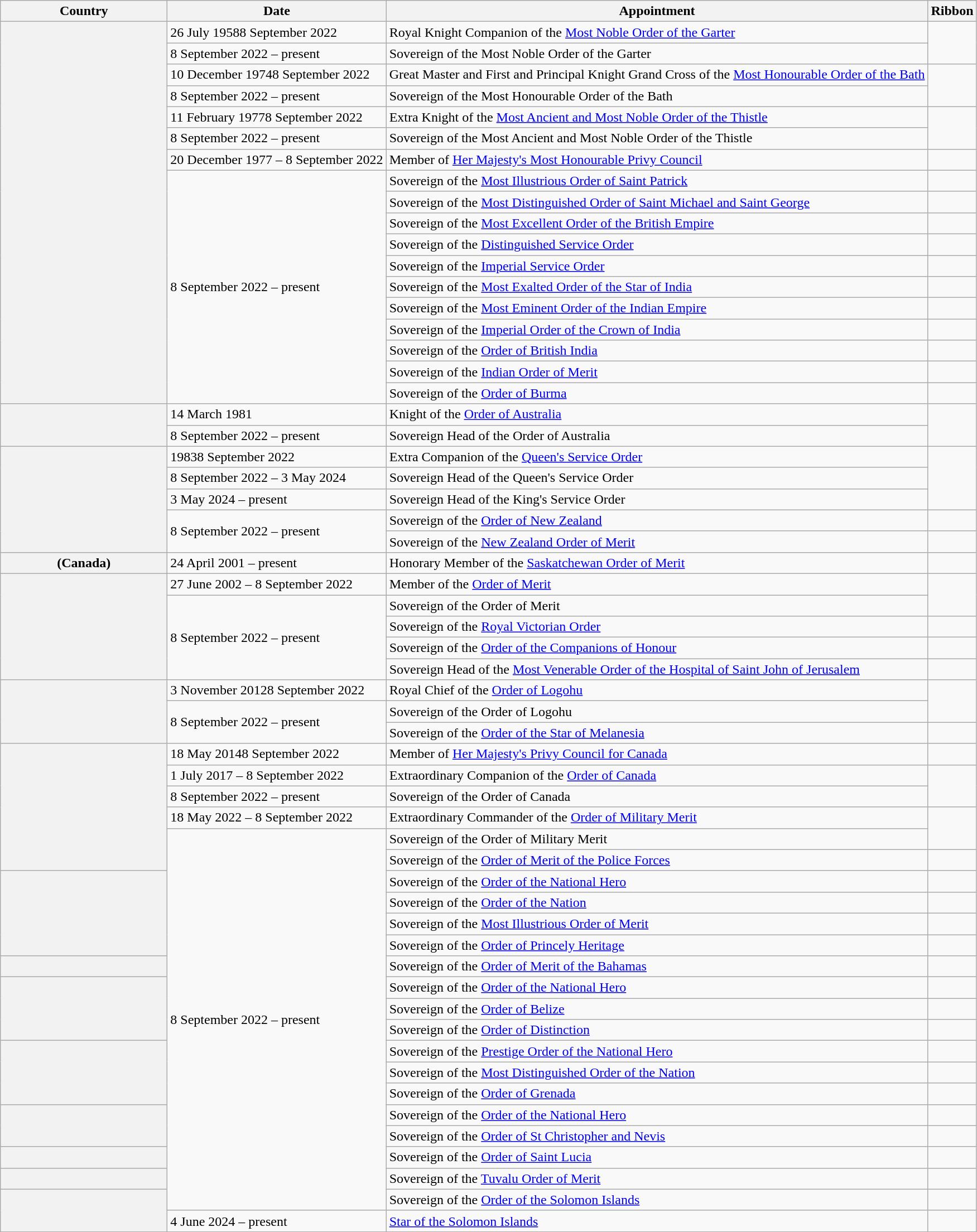<table class="wikitable plainrowheaders">
<tr>
<th scope="col" style="width:12em;">Country</th>
<th scope="col">Date</th>
<th scope="col">Appointment</th>
<th scope="col">Ribbon</th>
</tr>
<tr>
<th rowspan="18" scope="row"></th>
<td>26 July 19588 September 2022</td>
<td>Royal Knight Companion of the <a href='#'>Most Noble Order of the Garter</a></td>
<td rowspan="2"></td>
</tr>
<tr>
<td>8 September 2022 – present</td>
<td>Sovereign of the Most Noble Order of the Garter</td>
</tr>
<tr>
<td>10 December 19748 September 2022</td>
<td>Great Master and First and Principal Knight Grand Cross of the <a href='#'>Most Honourable Order of the Bath</a></td>
<td rowspan="2"></td>
</tr>
<tr>
<td>8 September 2022 – present</td>
<td>Sovereign of the Most Honourable Order of the Bath</td>
</tr>
<tr>
<td>11 February 19778 September 2022</td>
<td>Extra Knight of the <a href='#'>Most Ancient and Most Noble Order of the Thistle</a></td>
<td rowspan="2"></td>
</tr>
<tr>
<td>8 September 2022 – present</td>
<td>Sovereign of the Most Ancient and Most Noble Order of the Thistle</td>
</tr>
<tr>
<td>20 December 1977 – 8 September 2022</td>
<td>Member of <a href='#'>Her Majesty's Most Honourable Privy Council</a></td>
<td></td>
</tr>
<tr>
<td rowspan="11">8 September 2022 – present</td>
<td>Sovereign of the <a href='#'>Most Illustrious Order of Saint Patrick</a></td>
<td></td>
</tr>
<tr>
<td>Sovereign of the <a href='#'>Most Distinguished Order of Saint Michael and Saint George</a></td>
<td></td>
</tr>
<tr>
<td>Sovereign of the <a href='#'>Most Excellent Order of the British Empire</a></td>
<td></td>
</tr>
<tr>
<td>Sovereign of the <a href='#'>Distinguished Service Order</a></td>
<td></td>
</tr>
<tr>
<td>Sovereign of the <a href='#'>Imperial Service Order</a></td>
<td></td>
</tr>
<tr>
<td>Sovereign of the <a href='#'>Most Exalted Order of the Star of India</a></td>
<td></td>
</tr>
<tr>
<td>Sovereign of the <a href='#'>Most Eminent Order of the Indian Empire</a></td>
<td></td>
</tr>
<tr>
<td>Sovereign of the <a href='#'>Imperial Order of the Crown of India</a></td>
<td></td>
</tr>
<tr>
<td>Sovereign of the <a href='#'>Order of British India</a></td>
<td></td>
</tr>
<tr>
<td>Sovereign of the <a href='#'>Indian Order of Merit</a></td>
<td></td>
</tr>
<tr>
<td>Sovereign of the <a href='#'>Order of Burma</a></td>
<td></td>
</tr>
<tr>
<th scope="row" rowspan="2"></th>
<td>14 March 1981</td>
<td>Knight of the <a href='#'>Order of Australia</a></td>
<td rowspan="2"></td>
</tr>
<tr>
<td>8 September 2022 – present</td>
<td>Sovereign Head of the Order of Australia</td>
</tr>
<tr>
<th rowspan="5" scope="row"></th>
<td>19838 September 2022</td>
<td>Extra Companion of the <a href='#'>Queen's Service Order</a></td>
<td rowspan="3"></td>
</tr>
<tr>
<td>8 September 2022 – 3 May 2024</td>
<td>Sovereign Head of the Queen's Service Order</td>
</tr>
<tr>
<td>3 May 2024 – present</td>
<td>Sovereign Head of the King's Service Order</td>
</tr>
<tr>
<td rowspan="2">8 September 2022 – present</td>
<td>Sovereign of the <a href='#'>Order of New Zealand</a></td>
<td></td>
</tr>
<tr>
<td>Sovereign of the <a href='#'>New Zealand Order of Merit</a></td>
<td></td>
</tr>
<tr>
<th scope="row"> (Canada)</th>
<td>24 April 2001 – present</td>
<td>Honorary Member of the <a href='#'>Saskatchewan Order of Merit</a></td>
<td></td>
</tr>
<tr>
<th rowspan="5" scope="row"></th>
<td>27 June 2002 – 8 September 2022</td>
<td>Member of the <a href='#'>Order of Merit</a></td>
<td rowspan="2"></td>
</tr>
<tr>
<td rowspan="4">8 September 2022 – present</td>
<td>Sovereign of the Order of Merit</td>
</tr>
<tr>
<td>Sovereign of the <a href='#'>Royal Victorian Order</a></td>
<td></td>
</tr>
<tr>
<td>Sovereign of the <a href='#'>Order of the Companions of Honour</a></td>
<td></td>
</tr>
<tr>
<td>Sovereign Head of the <a href='#'>Most Venerable Order of the Hospital of Saint John of Jerusalem</a></td>
<td></td>
</tr>
<tr>
<th rowspan="3" scope="row"></th>
<td>3 November 20128 September 2022</td>
<td>Royal Chief of the <a href='#'>Order of Logohu</a></td>
<td rowspan="2"></td>
</tr>
<tr>
<td rowspan="2">8 September 2022 – present</td>
<td>Sovereign of the Order of Logohu</td>
</tr>
<tr>
<td>Sovereign of the <a href='#'>Order of the Star of Melanesia</a></td>
<td></td>
</tr>
<tr>
<th rowspan="6" scope="row"></th>
<td>18 May 20148 September 2022</td>
<td>Member of <a href='#'>Her Majesty's Privy Council for Canada</a></td>
<td></td>
</tr>
<tr>
<td>1 July 2017 – 8 September 2022</td>
<td>Extraordinary Companion of the <a href='#'>Order of Canada</a></td>
<td rowspan="2"></td>
</tr>
<tr>
<td>8 September 2022 – present</td>
<td>Sovereign of the Order of Canada</td>
</tr>
<tr>
<td>18 May 2022 – 8 September 2022</td>
<td>Extraordinary Commander of the <a href='#'>Order of Military Merit</a></td>
<td rowspan="2"></td>
</tr>
<tr>
<td rowspan="18">8 September 2022 – present</td>
<td>Sovereign of the Order of Military Merit</td>
</tr>
<tr>
<td>Sovereign of the <a href='#'>Order of Merit of the Police Forces</a></td>
<td></td>
</tr>
<tr>
<th rowspan="4" scope="row"></th>
<td>Sovereign of the <a href='#'>Order of the National Hero</a></td>
<td></td>
</tr>
<tr>
<td>Sovereign of the <a href='#'>Order of the Nation</a></td>
<td></td>
</tr>
<tr>
<td>Sovereign of the <a href='#'>Most Illustrious Order of Merit</a></td>
<td></td>
</tr>
<tr>
<td>Sovereign of the <a href='#'>Order of Princely Heritage</a></td>
<td></td>
</tr>
<tr>
<th scope="row"></th>
<td>Sovereign of the <a href='#'>Order of Merit of the Bahamas</a></td>
<td></td>
</tr>
<tr>
<th rowspan="3" scope="row"></th>
<td>Sovereign of the <a href='#'>Order of the National Hero</a></td>
<td></td>
</tr>
<tr>
<td>Sovereign of the <a href='#'>Order of Belize</a></td>
<td></td>
</tr>
<tr>
<td>Sovereign of the <a href='#'>Order of Distinction</a></td>
<td></td>
</tr>
<tr>
<th rowspan="3" scope="row"></th>
<td>Sovereign of the <a href='#'>Prestige Order of the National Hero</a></td>
<td></td>
</tr>
<tr>
<td>Sovereign of the <a href='#'>Most Distinguished Order of the Nation</a></td>
<td></td>
</tr>
<tr>
<td>Sovereign of the <a href='#'>Order of Grenada</a></td>
<td></td>
</tr>
<tr>
<th rowspan="2" scope="row"></th>
<td>Sovereign of the <a href='#'>Order of the National Hero</a></td>
<td></td>
</tr>
<tr>
<td>Sovereign of the <a href='#'>Order of St Christopher and Nevis</a></td>
<td></td>
</tr>
<tr>
<th scope="row"></th>
<td>Sovereign of the <a href='#'>Order of Saint Lucia</a></td>
<td></td>
</tr>
<tr>
<th scope="row"></th>
<td>Sovereign of the <a href='#'>Tuvalu Order of Merit</a></td>
<td></td>
</tr>
<tr>
<th rowspan="2" scope="row"></th>
<td>Sovereign of the <a href='#'>Order of the Solomon Islands</a></td>
<td></td>
</tr>
<tr>
<td>4 June 2024 – present</td>
<td><a href='#'>Star of the Solomon Islands</a></td>
<td></td>
</tr>
</table>
